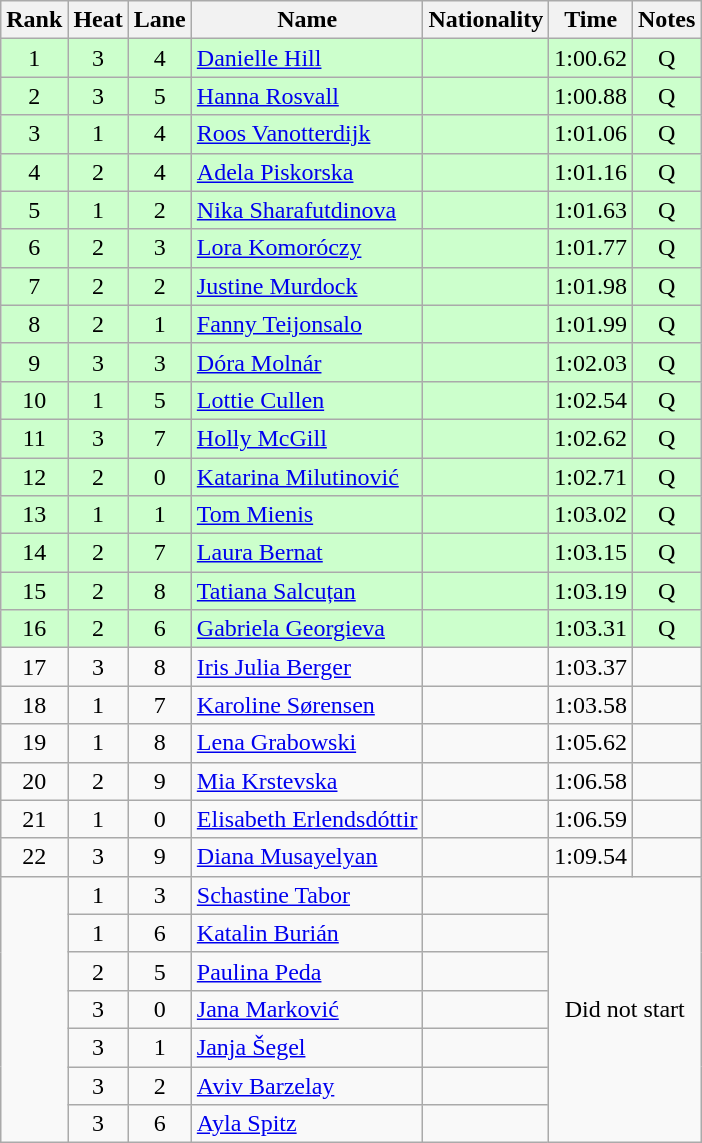<table class="wikitable sortable" style="text-align:center">
<tr>
<th>Rank</th>
<th>Heat</th>
<th>Lane</th>
<th>Name</th>
<th>Nationality</th>
<th>Time</th>
<th>Notes</th>
</tr>
<tr bgcolor=ccffcc>
<td>1</td>
<td>3</td>
<td>4</td>
<td align=left><a href='#'>Danielle Hill</a></td>
<td align=left></td>
<td>1:00.62</td>
<td>Q</td>
</tr>
<tr bgcolor=ccffcc>
<td>2</td>
<td>3</td>
<td>5</td>
<td align=left><a href='#'>Hanna Rosvall</a></td>
<td align=left></td>
<td>1:00.88</td>
<td>Q</td>
</tr>
<tr bgcolor=ccffcc>
<td>3</td>
<td>1</td>
<td>4</td>
<td align=left><a href='#'>Roos Vanotterdijk</a></td>
<td align=left></td>
<td>1:01.06</td>
<td>Q</td>
</tr>
<tr bgcolor=ccffcc>
<td>4</td>
<td>2</td>
<td>4</td>
<td align=left><a href='#'>Adela Piskorska</a></td>
<td align=left></td>
<td>1:01.16</td>
<td>Q</td>
</tr>
<tr bgcolor=ccffcc>
<td>5</td>
<td>1</td>
<td>2</td>
<td align=left><a href='#'>Nika Sharafutdinova</a></td>
<td align=left></td>
<td>1:01.63</td>
<td>Q</td>
</tr>
<tr bgcolor=ccffcc>
<td>6</td>
<td>2</td>
<td>3</td>
<td align=left><a href='#'>Lora Komoróczy</a></td>
<td align=left></td>
<td>1:01.77</td>
<td>Q</td>
</tr>
<tr bgcolor=ccffcc>
<td>7</td>
<td>2</td>
<td>2</td>
<td align=left><a href='#'>Justine Murdock</a></td>
<td align=left></td>
<td>1:01.98</td>
<td>Q</td>
</tr>
<tr bgcolor=ccffcc>
<td>8</td>
<td>2</td>
<td>1</td>
<td align=left><a href='#'>Fanny Teijonsalo</a></td>
<td align=left></td>
<td>1:01.99</td>
<td>Q</td>
</tr>
<tr bgcolor=ccffcc>
<td>9</td>
<td>3</td>
<td>3</td>
<td align=left><a href='#'>Dóra Molnár</a></td>
<td align=left></td>
<td>1:02.03</td>
<td>Q</td>
</tr>
<tr bgcolor=ccffcc>
<td>10</td>
<td>1</td>
<td>5</td>
<td align=left><a href='#'>Lottie Cullen</a></td>
<td align=left></td>
<td>1:02.54</td>
<td>Q</td>
</tr>
<tr bgcolor=ccffcc>
<td>11</td>
<td>3</td>
<td>7</td>
<td align=left><a href='#'>Holly McGill</a></td>
<td align=left></td>
<td>1:02.62</td>
<td>Q</td>
</tr>
<tr bgcolor=ccffcc>
<td>12</td>
<td>2</td>
<td>0</td>
<td align=left><a href='#'>Katarina Milutinović</a></td>
<td align=left></td>
<td>1:02.71</td>
<td>Q</td>
</tr>
<tr bgcolor=ccffcc>
<td>13</td>
<td>1</td>
<td>1</td>
<td align=left><a href='#'>Tom Mienis</a></td>
<td align=left></td>
<td>1:03.02</td>
<td>Q</td>
</tr>
<tr bgcolor=ccffcc>
<td>14</td>
<td>2</td>
<td>7</td>
<td align=left><a href='#'>Laura Bernat</a></td>
<td align=left></td>
<td>1:03.15</td>
<td>Q</td>
</tr>
<tr bgcolor=ccffcc>
<td>15</td>
<td>2</td>
<td>8</td>
<td align=left><a href='#'>Tatiana Salcuțan</a></td>
<td align=left></td>
<td>1:03.19</td>
<td>Q</td>
</tr>
<tr bgcolor=ccffcc>
<td>16</td>
<td>2</td>
<td>6</td>
<td align=left><a href='#'>Gabriela Georgieva</a></td>
<td align=left></td>
<td>1:03.31</td>
<td>Q</td>
</tr>
<tr>
<td>17</td>
<td>3</td>
<td>8</td>
<td align=left><a href='#'>Iris Julia Berger</a></td>
<td align=left></td>
<td>1:03.37</td>
<td></td>
</tr>
<tr>
<td>18</td>
<td>1</td>
<td>7</td>
<td align=left><a href='#'>Karoline Sørensen</a></td>
<td align=left></td>
<td>1:03.58</td>
<td></td>
</tr>
<tr>
<td>19</td>
<td>1</td>
<td>8</td>
<td align=left><a href='#'>Lena Grabowski</a></td>
<td align=left></td>
<td>1:05.62</td>
<td></td>
</tr>
<tr>
<td>20</td>
<td>2</td>
<td>9</td>
<td align=left><a href='#'>Mia Krstevska</a></td>
<td align=left></td>
<td>1:06.58</td>
<td></td>
</tr>
<tr>
<td>21</td>
<td>1</td>
<td>0</td>
<td align=left><a href='#'>Elisabeth Erlendsdóttir</a></td>
<td align=left></td>
<td>1:06.59</td>
<td></td>
</tr>
<tr>
<td>22</td>
<td>3</td>
<td>9</td>
<td align=left><a href='#'>Diana Musayelyan</a></td>
<td align=left></td>
<td>1:09.54</td>
<td></td>
</tr>
<tr>
<td rowspan=7></td>
<td>1</td>
<td>3</td>
<td align=left><a href='#'>Schastine Tabor</a></td>
<td align=left></td>
<td colspan=2 rowspan=7>Did not start</td>
</tr>
<tr>
<td>1</td>
<td>6</td>
<td align=left><a href='#'>Katalin Burián</a></td>
<td align=left></td>
</tr>
<tr>
<td>2</td>
<td>5</td>
<td align=left><a href='#'>Paulina Peda</a></td>
<td align=left></td>
</tr>
<tr>
<td>3</td>
<td>0</td>
<td align=left><a href='#'>Jana Marković</a></td>
<td align=left></td>
</tr>
<tr>
<td>3</td>
<td>1</td>
<td align=left><a href='#'>Janja Šegel</a></td>
<td align=left></td>
</tr>
<tr>
<td>3</td>
<td>2</td>
<td align=left><a href='#'>Aviv Barzelay</a></td>
<td align=left></td>
</tr>
<tr>
<td>3</td>
<td>6</td>
<td align=left><a href='#'>Ayla Spitz</a></td>
<td align=left></td>
</tr>
</table>
